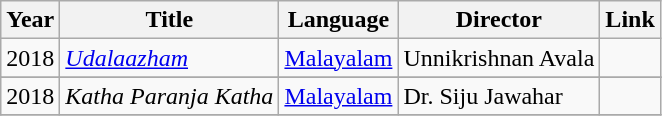<table class = "sortable wikitable">
<tr>
<th>Year</th>
<th>Title</th>
<th>Language</th>
<th>Director</th>
<th>Link</th>
</tr>
<tr>
<td>2018</td>
<td><em><a href='#'>Udalaazham</a></em></td>
<td><a href='#'>Malayalam</a></td>
<td>Unnikrishnan Avala</td>
<td></td>
</tr>
<tr>
</tr>
<tr>
<td>2018</td>
<td><em>Katha Paranja Katha</em></td>
<td><a href='#'>Malayalam</a></td>
<td>Dr. Siju Jawahar</td>
<td></td>
</tr>
<tr>
</tr>
</table>
